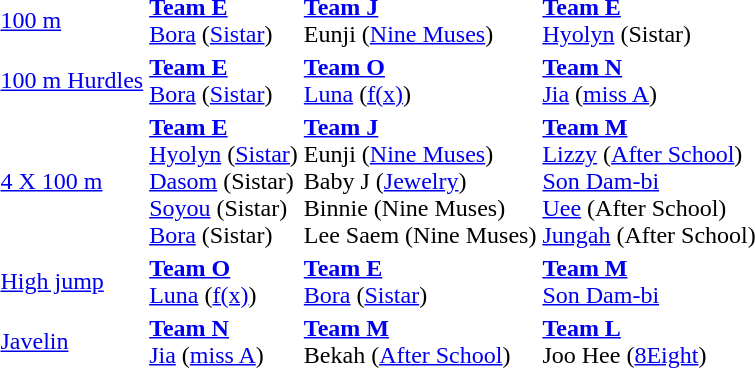<table>
<tr>
<td><a href='#'>100 m</a></td>
<td> <strong><a href='#'>Team E</a></strong><br><a href='#'>Bora</a> (<a href='#'>Sistar</a>)</td>
<td> <strong><a href='#'>Team J</a></strong><br>Eunji (<a href='#'>Nine Muses</a>)</td>
<td> <strong><a href='#'>Team E</a></strong><br><a href='#'>Hyolyn</a> (Sistar)</td>
</tr>
<tr>
<td><a href='#'>100 m Hurdles</a></td>
<td> <strong><a href='#'>Team E</a></strong><br><a href='#'>Bora</a> (<a href='#'>Sistar</a>)</td>
<td> <strong><a href='#'>Team O</a></strong><br><a href='#'>Luna</a> (<a href='#'>f(x)</a>)</td>
<td> <strong><a href='#'>Team N</a></strong><br><a href='#'>Jia</a> (<a href='#'>miss A</a>)</td>
</tr>
<tr>
<td><a href='#'>4 X 100 m</a></td>
<td> <strong><a href='#'>Team E</a></strong><br><a href='#'>Hyolyn</a> (<a href='#'>Sistar</a>)<br><a href='#'>Dasom</a> (Sistar)<br><a href='#'>Soyou</a> (Sistar)<br><a href='#'>Bora</a> (Sistar)</td>
<td> <strong><a href='#'>Team J</a></strong><br> Eunji (<a href='#'>Nine Muses</a>)<br>Baby J (<a href='#'>Jewelry</a>)<br>Binnie (Nine Muses)<br>Lee Saem (Nine Muses)</td>
<td> <strong><a href='#'>Team M</a></strong><br><a href='#'>Lizzy</a> (<a href='#'>After School</a>)<br><a href='#'>Son Dam-bi</a><br><a href='#'>Uee</a> (After School)<br><a href='#'>Jungah</a> (After School)</td>
</tr>
<tr>
<td><a href='#'>High jump</a></td>
<td> <strong><a href='#'>Team O</a></strong><br><a href='#'>Luna</a> (<a href='#'>f(x)</a>)</td>
<td> <strong><a href='#'>Team E</a></strong><br><a href='#'>Bora</a> (<a href='#'>Sistar</a>)</td>
<td> <strong><a href='#'>Team M</a></strong><br><a href='#'>Son Dam-bi</a></td>
</tr>
<tr>
<td><a href='#'>Javelin</a></td>
<td> <strong><a href='#'>Team N</a></strong><br><a href='#'>Jia</a> (<a href='#'>miss A</a>)</td>
<td> <strong><a href='#'>Team M</a></strong><br>Bekah (<a href='#'>After School</a>)</td>
<td> <strong><a href='#'>Team L</a></strong><br>Joo Hee (<a href='#'>8Eight</a>)</td>
</tr>
</table>
